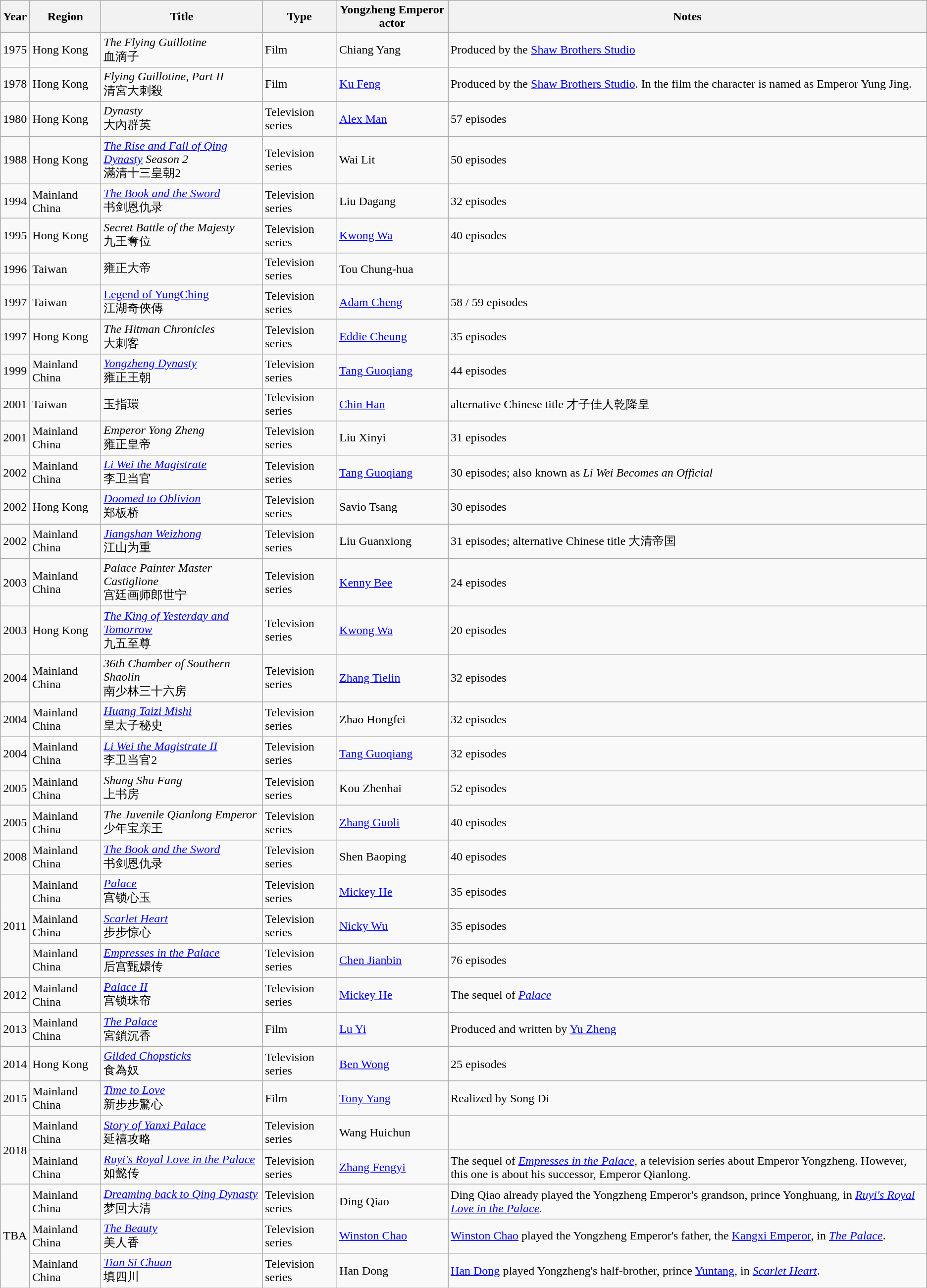<table class="wikitable sortable">
<tr>
<th>Year</th>
<th>Region</th>
<th>Title</th>
<th>Type</th>
<th>Yongzheng Emperor actor</th>
<th class="unsortable">Notes</th>
</tr>
<tr>
<td>1975</td>
<td>Hong Kong</td>
<td><em>The Flying Guillotine</em><br>血滴子</td>
<td>Film</td>
<td>Chiang Yang</td>
<td>Produced by the <a href='#'>Shaw Brothers Studio</a></td>
</tr>
<tr>
<td>1978</td>
<td>Hong Kong</td>
<td><em>Flying Guillotine, Part II</em><br>清宮大刺殺</td>
<td>Film</td>
<td><a href='#'>Ku Feng</a></td>
<td>Produced by the <a href='#'>Shaw Brothers Studio</a>. In the film the character is named as Emperor Yung Jing.</td>
</tr>
<tr>
<td>1980</td>
<td>Hong Kong</td>
<td><em>Dynasty</em><br>大內群英</td>
<td>Television series</td>
<td><a href='#'>Alex Man</a></td>
<td>57 episodes</td>
</tr>
<tr>
<td>1988</td>
<td>Hong Kong</td>
<td><em><a href='#'>The Rise and Fall of Qing Dynasty</a> Season 2</em><br>滿清十三皇朝2</td>
<td>Television series</td>
<td>Wai Lit</td>
<td>50 episodes</td>
</tr>
<tr>
<td>1994</td>
<td>Mainland China</td>
<td><em><a href='#'>The Book and the Sword</a></em><br>书剑恩仇录</td>
<td>Television series</td>
<td>Liu Dagang</td>
<td>32 episodes</td>
</tr>
<tr>
<td>1995</td>
<td>Hong Kong</td>
<td><em>Secret Battle of the Majesty</em><br>九王奪位</td>
<td>Television series</td>
<td><a href='#'>Kwong Wa</a></td>
<td>40 episodes</td>
</tr>
<tr>
<td>1996</td>
<td>Taiwan</td>
<td>雍正大帝</td>
<td>Television series</td>
<td>Tou Chung-hua</td>
<td></td>
</tr>
<tr>
<td>1997</td>
<td>Taiwan</td>
<td><a href='#'>Legend of YungChing</a><br>江湖奇俠傳</td>
<td>Television series</td>
<td><a href='#'>Adam Cheng</a></td>
<td>58 / 59 episodes</td>
</tr>
<tr>
<td>1997</td>
<td>Hong Kong</td>
<td><em>The Hitman Chronicles</em><br>大刺客</td>
<td>Television series</td>
<td><a href='#'>Eddie Cheung</a></td>
<td>35 episodes</td>
</tr>
<tr>
<td>1999</td>
<td>Mainland China</td>
<td><em><a href='#'>Yongzheng Dynasty</a></em><br>雍正王朝</td>
<td>Television series</td>
<td><a href='#'>Tang Guoqiang</a></td>
<td>44 episodes</td>
</tr>
<tr>
<td>2001</td>
<td>Taiwan</td>
<td>玉指環</td>
<td>Television series</td>
<td><a href='#'>Chin Han</a></td>
<td>alternative Chinese title 才子佳人乾隆皇</td>
</tr>
<tr>
<td>2001</td>
<td>Mainland China</td>
<td><em>Emperor Yong Zheng</em><br>雍正皇帝</td>
<td>Television series</td>
<td>Liu Xinyi</td>
<td>31 episodes</td>
</tr>
<tr>
<td>2002</td>
<td>Mainland China</td>
<td><em><a href='#'>Li Wei the Magistrate</a></em><br>李卫当官</td>
<td>Television series</td>
<td><a href='#'>Tang Guoqiang</a></td>
<td>30 episodes; also known as <em>Li Wei Becomes an Official</em></td>
</tr>
<tr>
<td>2002</td>
<td>Hong Kong</td>
<td><em><a href='#'>Doomed to Oblivion</a></em><br>郑板桥</td>
<td>Television series</td>
<td>Savio Tsang</td>
<td>30 episodes</td>
</tr>
<tr>
<td>2002</td>
<td>Mainland China</td>
<td><em><a href='#'>Jiangshan Weizhong</a></em><br>江山为重</td>
<td>Television series</td>
<td>Liu Guanxiong</td>
<td>31 episodes; alternative Chinese title 大清帝国</td>
</tr>
<tr>
<td>2003</td>
<td>Mainland China</td>
<td><em>Palace Painter Master Castiglione</em><br>宫廷画师郎世宁</td>
<td>Television series</td>
<td><a href='#'>Kenny Bee</a></td>
<td>24 episodes</td>
</tr>
<tr>
<td>2003</td>
<td>Hong Kong</td>
<td><em><a href='#'>The King of Yesterday and Tomorrow</a></em><br>九五至尊</td>
<td>Television series</td>
<td><a href='#'>Kwong Wa</a></td>
<td>20 episodes</td>
</tr>
<tr>
<td>2004</td>
<td>Mainland China</td>
<td><em>36th Chamber of Southern Shaolin</em><br>南少林三十六房</td>
<td>Television series</td>
<td><a href='#'>Zhang Tielin</a></td>
<td>32 episodes</td>
</tr>
<tr>
<td>2004</td>
<td>Mainland China</td>
<td><em><a href='#'>Huang Taizi Mishi</a></em><br>皇太子秘史</td>
<td>Television series</td>
<td>Zhao Hongfei</td>
<td>32 episodes</td>
</tr>
<tr>
<td>2004</td>
<td>Mainland China</td>
<td><em><a href='#'>Li Wei the Magistrate II</a></em><br>李卫当官2</td>
<td>Television series</td>
<td><a href='#'>Tang Guoqiang</a></td>
<td>32 episodes</td>
</tr>
<tr>
<td>2005</td>
<td>Mainland China</td>
<td><em>Shang Shu Fang</em><br>上书房</td>
<td>Television series</td>
<td>Kou Zhenhai</td>
<td>52 episodes</td>
</tr>
<tr>
<td>2005</td>
<td>Mainland China</td>
<td><em>The Juvenile Qianlong Emperor</em><br>少年宝亲王</td>
<td>Television series</td>
<td><a href='#'>Zhang Guoli</a></td>
<td>40 episodes</td>
</tr>
<tr>
<td>2008</td>
<td>Mainland China</td>
<td><em><a href='#'>The Book and the Sword</a></em><br>书剑恩仇录</td>
<td>Television series</td>
<td>Shen Baoping</td>
<td>40 episodes</td>
</tr>
<tr>
<td rowspan=3>2011</td>
<td>Mainland China</td>
<td><em><a href='#'>Palace</a></em><br>宫锁心玉</td>
<td>Television series</td>
<td><a href='#'>Mickey He</a></td>
<td>35 episodes</td>
</tr>
<tr>
<td>Mainland China</td>
<td><em><a href='#'>Scarlet Heart</a></em><br>步步惊心</td>
<td>Television series</td>
<td><a href='#'>Nicky Wu</a></td>
<td>35 episodes</td>
</tr>
<tr>
<td>Mainland China</td>
<td><em><a href='#'>Empresses in the Palace</a></em><br>后宫甄嬛传</td>
<td>Television series</td>
<td><a href='#'>Chen Jianbin</a></td>
<td>76 episodes</td>
</tr>
<tr>
<td>2012</td>
<td>Mainland China</td>
<td><em><a href='#'>Palace II</a></em><br>宫锁珠帘</td>
<td>Television series</td>
<td><a href='#'>Mickey He</a></td>
<td>The sequel of <a href='#'><em>Palace</em></a></td>
</tr>
<tr>
<td>2013</td>
<td>Mainland China</td>
<td><a href='#'><em>The Palace</em></a><br>宮鎖沉香</td>
<td>Film</td>
<td><a href='#'>Lu Yi</a></td>
<td>Produced and written by <a href='#'>Yu Zheng</a></td>
</tr>
<tr>
<td>2014</td>
<td>Hong Kong</td>
<td><em><a href='#'>Gilded Chopsticks</a></em><br>食為奴</td>
<td>Television series</td>
<td><a href='#'>Ben Wong</a></td>
<td>25 episodes</td>
</tr>
<tr>
<td>2015</td>
<td>Mainland China</td>
<td><a href='#'><em>Time to Love</em></a><br>新步步驚心</td>
<td>Film</td>
<td><a href='#'>Tony Yang</a></td>
<td>Realized by Song Di</td>
</tr>
<tr>
<td rowspan=2>2018</td>
<td>Mainland China</td>
<td><em><a href='#'>Story of Yanxi Palace</a></em><br>延禧攻略</td>
<td>Television series</td>
<td>Wang Huichun</td>
<td></td>
</tr>
<tr>
<td>Mainland China</td>
<td><em><a href='#'>Ruyi's Royal Love in the Palace</a></em><br>如懿传</td>
<td>Television series</td>
<td><a href='#'>Zhang Fengyi</a></td>
<td>The sequel of <em><a href='#'>Empresses in the Palace</a></em>, a television series about Emperor Yongzheng. However, this one is about his successor, Emperor Qianlong.</td>
</tr>
<tr>
<td rowspan="4">TBA</td>
<td>Mainland China</td>
<td><em><a href='#'>Dreaming back to Qing Dynasty</a></em><br>梦回大清</td>
<td>Television series</td>
<td>Ding Qiao</td>
<td>Ding Qiao already played the Yongzheng Emperor's grandson, prince Yonghuang, in <em><a href='#'>Ruyi's Royal Love in the Palace</a>.</em></td>
</tr>
<tr>
<td>Mainland China</td>
<td><em><a href='#'>The Beauty</a></em><br>美人香</td>
<td>Television series</td>
<td><a href='#'>Winston Chao</a></td>
<td><a href='#'>Winston Chao</a> played the Yongzheng Emperor's father, the <a href='#'>Kangxi Emperor</a>, in <a href='#'><em>The Palace</em></a>.</td>
</tr>
<tr>
<td>Mainland China</td>
<td><em><a href='#'>Tian Si Chuan</a></em><br>填四川</td>
<td>Television series</td>
<td>Han Dong</td>
<td><a href='#'>Han Dong</a> played Yongzheng's half-brother, prince <a href='#'>Yuntang</a>, in <em><a href='#'>Scarlet Heart</a></em>.</td>
</tr>
</table>
